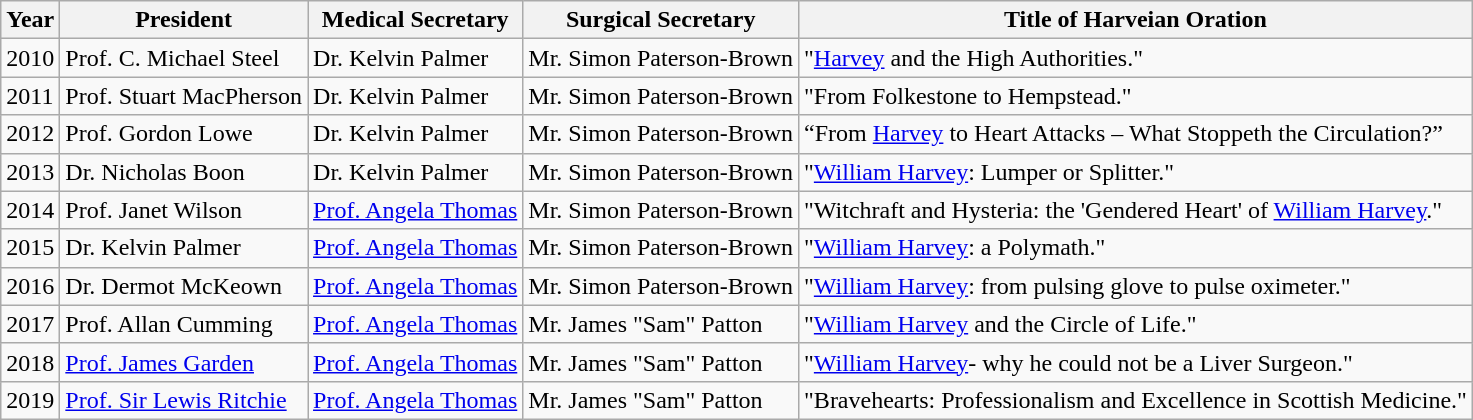<table class="wikitable">
<tr>
<th>Year</th>
<th>President</th>
<th>Medical Secretary</th>
<th>Surgical Secretary</th>
<th>Title of Harveian Oration</th>
</tr>
<tr>
<td>2010</td>
<td>Prof. C. Michael Steel</td>
<td>Dr. Kelvin Palmer</td>
<td>Mr. Simon Paterson-Brown</td>
<td>"<a href='#'>Harvey</a> and the High Authorities."</td>
</tr>
<tr>
<td>2011</td>
<td>Prof. Stuart MacPherson</td>
<td>Dr. Kelvin Palmer</td>
<td>Mr. Simon Paterson-Brown</td>
<td>"From Folkestone to Hempstead."</td>
</tr>
<tr>
<td>2012</td>
<td>Prof. Gordon Lowe</td>
<td>Dr. Kelvin Palmer</td>
<td>Mr. Simon Paterson-Brown</td>
<td>“From <a href='#'>Harvey</a> to Heart Attacks – What Stoppeth the Circulation?”</td>
</tr>
<tr>
<td>2013</td>
<td>Dr. Nicholas Boon</td>
<td>Dr. Kelvin Palmer</td>
<td>Mr. Simon Paterson-Brown</td>
<td>"<a href='#'>William Harvey</a>: Lumper or Splitter."</td>
</tr>
<tr>
<td>2014</td>
<td>Prof. Janet Wilson</td>
<td><a href='#'>Prof. Angela Thomas</a></td>
<td>Mr. Simon Paterson-Brown</td>
<td>"Witchraft and Hysteria: the 'Gendered Heart' of <a href='#'>William Harvey</a>."</td>
</tr>
<tr>
<td>2015</td>
<td>Dr. Kelvin Palmer</td>
<td><a href='#'>Prof. Angela Thomas</a></td>
<td>Mr. Simon Paterson-Brown</td>
<td>"<a href='#'>William Harvey</a>: a Polymath."</td>
</tr>
<tr>
<td>2016</td>
<td>Dr. Dermot McKeown</td>
<td><a href='#'>Prof. Angela Thomas</a></td>
<td>Mr. Simon Paterson-Brown</td>
<td>"<a href='#'>William Harvey</a>: from pulsing glove to pulse oximeter."</td>
</tr>
<tr>
<td>2017</td>
<td>Prof. Allan Cumming</td>
<td><a href='#'>Prof. Angela Thomas</a></td>
<td>Mr. James "Sam" Patton</td>
<td>"<a href='#'>William Harvey</a> and the Circle of Life."</td>
</tr>
<tr>
<td>2018</td>
<td><a href='#'>Prof. James Garden</a></td>
<td><a href='#'>Prof. Angela Thomas</a></td>
<td>Mr. James "Sam" Patton</td>
<td>"<a href='#'>William Harvey</a>- why he could not be a Liver Surgeon."</td>
</tr>
<tr>
<td>2019</td>
<td><a href='#'>Prof. Sir Lewis Ritchie</a></td>
<td><a href='#'>Prof. Angela Thomas</a></td>
<td>Mr. James "Sam" Patton</td>
<td>"Bravehearts: Professionalism and Excellence in Scottish Medicine."</td>
</tr>
</table>
